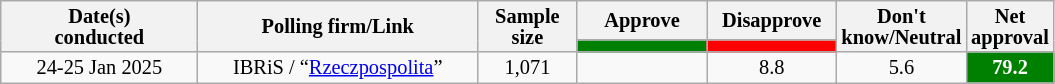<table class="wikitable collapsible sortable" style="text-align:center; font-size:85%; line-height:14px">
<tr>
<th style="width:125px;" rowspan="2">Date(s)<br>conducted</th>
<th rowspan="2" style="width:180px;">Polling firm/Link</th>
<th style="width:60px;" rowspan="2">Sample size</th>
<th class="unsortable" style="width:80px;">Approve</th>
<th class="unsortable" style="width:80px;">Disapprove</th>
<th class="unsortable" style="width:80px;" rowspan="2">Don't know/Neutral</th>
<th class="unsortable" style="width:20px;" rowspan="2">Net approval</th>
</tr>
<tr>
<th class="unsortable" style="background:green;width:60px;"></th>
<th class="unsortable" style="background:red;width:60px;"></th>
</tr>
<tr>
<td data-sort-value="2025-01-25">24-25 Jan 2025</td>
<td>IBRiS / “<a href='#'>Rzeczpospolita</a>”</td>
<td>1,071</td>
<td></td>
<td>8.8</td>
<td>5.6</td>
<td style="background:green;color:white;"><strong>79.2</strong></td>
</tr>
</table>
